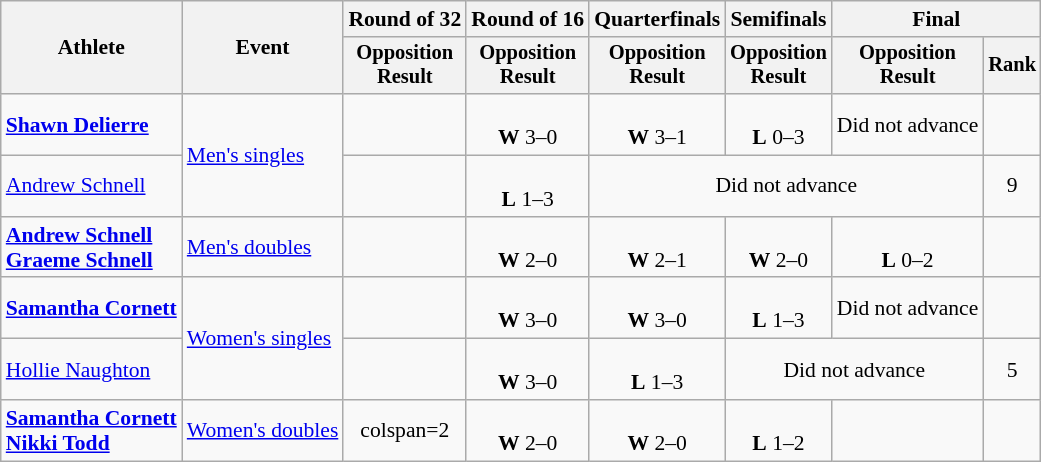<table class="wikitable" style="font-size:90%">
<tr>
<th rowspan=2>Athlete</th>
<th rowspan=2>Event</th>
<th>Round of 32</th>
<th>Round of 16</th>
<th>Quarterfinals</th>
<th>Semifinals</th>
<th colspan=2>Final</th>
</tr>
<tr style="font-size:95%">
<th>Opposition<br>Result</th>
<th>Opposition<br>Result</th>
<th>Opposition<br>Result</th>
<th>Opposition<br>Result</th>
<th>Opposition<br>Result</th>
<th>Rank</th>
</tr>
<tr align=center>
<td align=left><strong><a href='#'>Shawn Delierre</a></strong></td>
<td align=left rowspan=2><a href='#'>Men's singles</a></td>
<td></td>
<td><br><strong>W</strong> 3–0</td>
<td><br><strong>W</strong> 3–1</td>
<td><br><strong>L</strong> 0–3</td>
<td>Did not advance</td>
<td></td>
</tr>
<tr align=center>
<td align=left><a href='#'>Andrew Schnell</a></td>
<td></td>
<td><br><strong>L</strong> 1–3</td>
<td colspan=3>Did not advance</td>
<td>9</td>
</tr>
<tr align=center>
<td align=left><strong><a href='#'>Andrew Schnell</a><br><a href='#'>Graeme Schnell</a></strong></td>
<td align=left><a href='#'>Men's doubles</a></td>
<td></td>
<td><br><strong>W</strong> 2–0</td>
<td><br><strong>W</strong> 2–1</td>
<td><br><strong>W</strong> 2–0</td>
<td><br><strong>L</strong> 0–2</td>
<td></td>
</tr>
<tr align=center>
<td align=left><strong><a href='#'>Samantha Cornett</a></strong></td>
<td align=left rowspan=2><a href='#'>Women's singles</a></td>
<td></td>
<td><br><strong>W</strong> 3–0</td>
<td><br><strong>W</strong> 3–0</td>
<td><br><strong>L</strong> 1–3</td>
<td>Did not advance</td>
<td></td>
</tr>
<tr align=center>
<td align=left><a href='#'>Hollie Naughton</a></td>
<td></td>
<td><br><strong>W</strong> 3–0</td>
<td><br><strong>L</strong> 1–3</td>
<td colspan=2>Did not advance</td>
<td>5</td>
</tr>
<tr align=center>
<td align=left><strong><a href='#'>Samantha Cornett</a><br><a href='#'>Nikki Todd</a></strong></td>
<td align=left><a href='#'>Women's doubles</a></td>
<td>colspan=2 </td>
<td><br><strong>W</strong> 2–0</td>
<td><br><strong>W</strong> 2–0</td>
<td><br><strong>L</strong> 1–2</td>
<td></td>
</tr>
</table>
